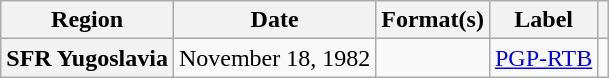<table class="wikitable plainrowheaders">
<tr>
<th scope="col">Region</th>
<th scope="col">Date</th>
<th scope="col">Format(s)</th>
<th scope="col">Label</th>
<th scope="col"></th>
</tr>
<tr>
<th scope="row">SFR Yugoslavia</th>
<td>November 18, 1982</td>
<td></td>
<td><a href='#'>PGP-RTB</a></td>
<td style="text-align:center;"></td>
</tr>
</table>
